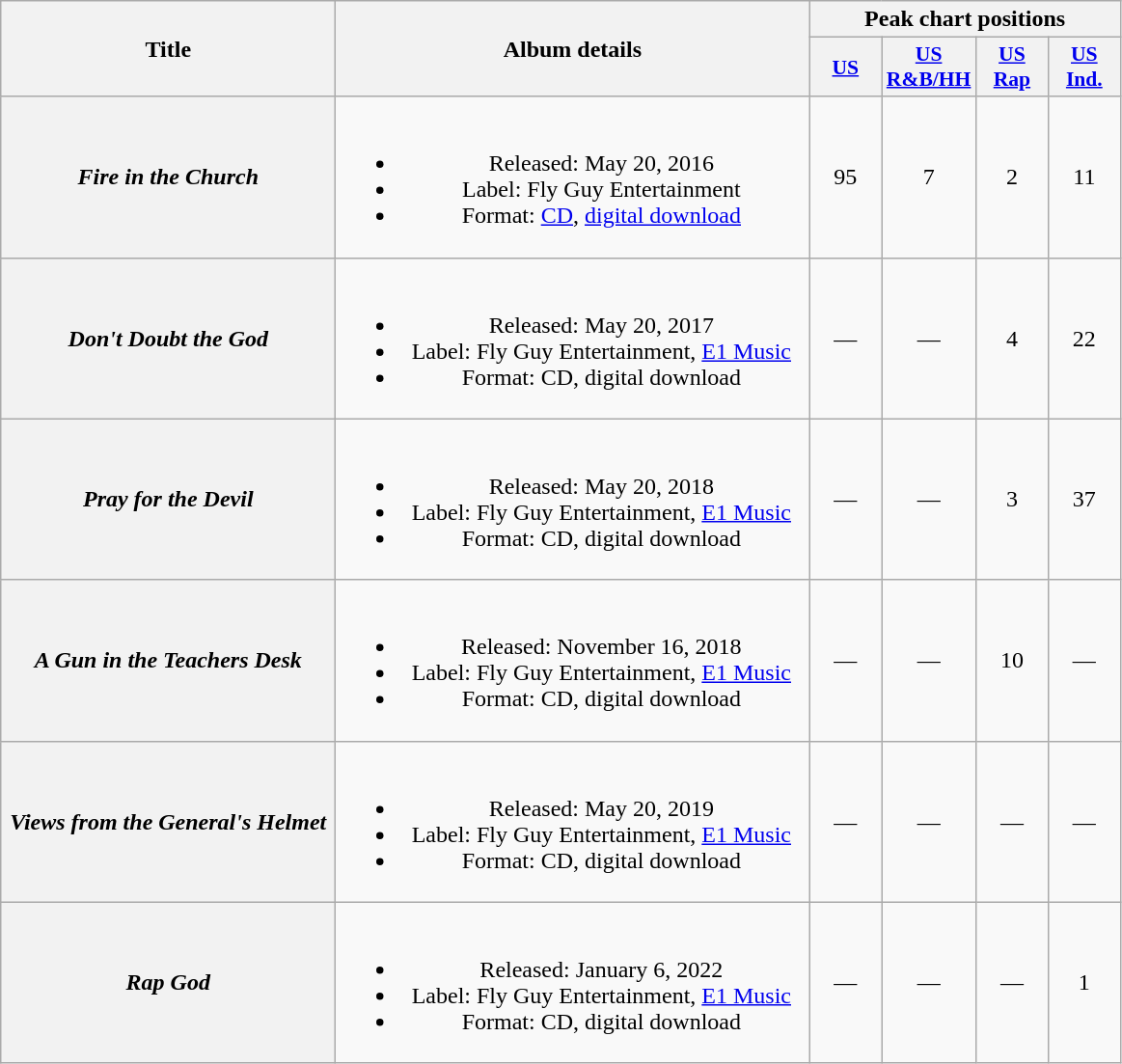<table class="wikitable plainrowheaders" style="text-align:center;">
<tr>
<th scope="col" rowspan="2" style="width:14em;">Title</th>
<th scope="col" rowspan="2" style="width:20em;">Album details</th>
<th scope="col" colspan="4">Peak chart positions</th>
</tr>
<tr>
<th scope="col" style="width:3em;font-size:90%;"><a href='#'>US</a><br></th>
<th scope="col" style="width:3em;font-size:90%;"><a href='#'>US<br>R&B/HH</a><br></th>
<th scope="col" style="width:3em;font-size:90%;"><a href='#'>US<br>Rap</a><br></th>
<th scope="col" style="width:3em;font-size:90%;"><a href='#'>US<br>Ind.</a><br></th>
</tr>
<tr>
<th scope="row"><em>Fire in the Church</em></th>
<td><br><ul><li>Released: May 20, 2016</li><li>Label: Fly Guy Entertainment</li><li>Format: <a href='#'>CD</a>, <a href='#'>digital download</a></li></ul></td>
<td>95</td>
<td>7</td>
<td>2</td>
<td>11</td>
</tr>
<tr>
<th scope="row"><em>Don't Doubt the God</em></th>
<td><br><ul><li>Released: May 20, 2017</li><li>Label: Fly Guy Entertainment, <a href='#'>E1 Music</a></li><li>Format: CD, digital download</li></ul></td>
<td>—</td>
<td>—</td>
<td>4</td>
<td>22</td>
</tr>
<tr>
<th scope="row"><em>Pray for the Devil</em></th>
<td><br><ul><li>Released: May 20, 2018</li><li>Label: Fly Guy Entertainment, <a href='#'>E1 Music</a></li><li>Format: CD, digital download</li></ul></td>
<td>—</td>
<td>—</td>
<td>3</td>
<td>37</td>
</tr>
<tr>
<th scope="row"><em>A Gun in the Teachers Desk</em></th>
<td><br><ul><li>Released: November 16, 2018</li><li>Label: Fly Guy Entertainment, <a href='#'>E1 Music</a></li><li>Format: CD, digital download</li></ul></td>
<td>—</td>
<td>—</td>
<td>10</td>
<td>—</td>
</tr>
<tr>
<th scope="row"><em>Views from the General's Helmet</em></th>
<td><br><ul><li>Released: May 20, 2019</li><li>Label: Fly Guy Entertainment, <a href='#'>E1 Music</a></li><li>Format: CD, digital download</li></ul></td>
<td>—</td>
<td>—</td>
<td>—</td>
<td>—</td>
</tr>
<tr>
<th scope="row"><em>Rap God</em></th>
<td><br><ul><li>Released: January 6, 2022</li><li>Label: Fly Guy Entertainment, <a href='#'>E1 Music</a></li><li>Format: CD, digital download</li></ul></td>
<td>—</td>
<td>—</td>
<td>—</td>
<td>1</td>
</tr>
</table>
